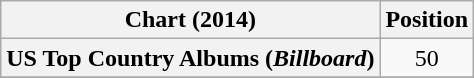<table class="wikitable plainrowheaders" style="text-align:center">
<tr>
<th>Chart (2014)</th>
<th>Position</th>
</tr>
<tr>
<th scope="row">US Top Country Albums (<em>Billboard</em>)</th>
<td>50</td>
</tr>
<tr>
</tr>
</table>
